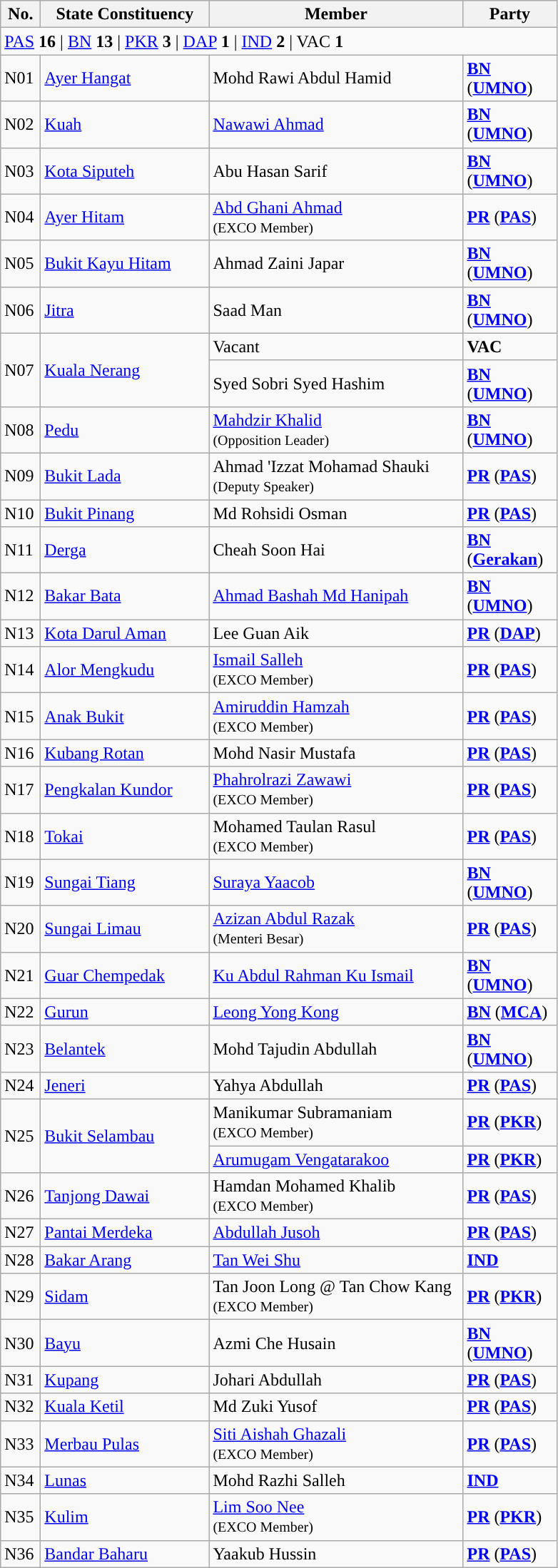<table class="wikitable sortable">
<tr>
<th style="width:30px;">No.</th>
<th style="width:150px;">State Constituency</th>
<th style="width:230px;">Member</th>
<th style="width:80px;">Party</th>
</tr>
<tr>
<td colspan="4"><a href='#'>PAS</a> <strong>16</strong> | <a href='#'>BN</a> <strong>13</strong> | <a href='#'>PKR</a> <strong>3</strong> | <a href='#'>DAP</a> <strong>1</strong> | <a href='#'>IND</a> <strong>2</strong> | VAC <strong>1</strong></td>
</tr>
<tr>
<td>N01</td>
<td><a href='#'>Ayer Hangat</a></td>
<td>Mohd Rawi Abdul Hamid</td>
<td><strong><a href='#'>BN</a></strong> (<strong><a href='#'>UMNO</a></strong>)</td>
</tr>
<tr>
<td>N02</td>
<td><a href='#'>Kuah</a></td>
<td><a href='#'>Nawawi Ahmad</a></td>
<td><strong><a href='#'>BN</a></strong> (<strong><a href='#'>UMNO</a></strong>)</td>
</tr>
<tr>
<td>N03</td>
<td><a href='#'>Kota Siputeh</a></td>
<td>Abu Hasan Sarif</td>
<td><strong><a href='#'>BN</a></strong> (<strong><a href='#'>UMNO</a></strong>)</td>
</tr>
<tr>
<td>N04</td>
<td><a href='#'>Ayer Hitam</a></td>
<td><a href='#'>Abd Ghani Ahmad</a> <br><small>(EXCO Member)</small></td>
<td><strong><a href='#'>PR</a></strong> (<strong><a href='#'>PAS</a></strong>)</td>
</tr>
<tr>
<td>N05</td>
<td><a href='#'>Bukit Kayu Hitam</a></td>
<td>Ahmad Zaini Japar</td>
<td><strong><a href='#'>BN</a></strong> (<strong><a href='#'>UMNO</a></strong>)</td>
</tr>
<tr>
<td>N06</td>
<td><a href='#'>Jitra</a></td>
<td>Saad Man</td>
<td><strong><a href='#'>BN</a></strong> (<strong><a href='#'>UMNO</a></strong>)</td>
</tr>
<tr>
<td rowspan=2>N07</td>
<td rowspan=2><a href='#'>Kuala Nerang</a></td>
<td>Vacant </td>
<td><strong>VAC</strong></td>
</tr>
<tr>
<td>Syed Sobri Syed Hashim </td>
<td><strong><a href='#'>BN</a></strong> (<strong><a href='#'>UMNO</a></strong>)</td>
</tr>
<tr>
<td>N08</td>
<td><a href='#'>Pedu</a></td>
<td><a href='#'>Mahdzir Khalid</a> <br><small>(Opposition Leader)</small></td>
<td><strong><a href='#'>BN</a></strong> (<strong><a href='#'>UMNO</a></strong>)</td>
</tr>
<tr>
<td>N09</td>
<td><a href='#'>Bukit Lada</a></td>
<td>Ahmad 'Izzat Mohamad Shauki <br><small>(Deputy Speaker)</small></td>
<td><strong><a href='#'>PR</a></strong> (<strong><a href='#'>PAS</a></strong>)</td>
</tr>
<tr>
<td>N10</td>
<td><a href='#'>Bukit Pinang</a></td>
<td>Md Rohsidi Osman</td>
<td><strong><a href='#'>PR</a></strong> (<strong><a href='#'>PAS</a></strong>)</td>
</tr>
<tr>
<td>N11</td>
<td><a href='#'>Derga</a></td>
<td>Cheah Soon Hai</td>
<td><strong><a href='#'>BN</a></strong> (<strong><a href='#'>Gerakan</a></strong>)</td>
</tr>
<tr>
<td>N12</td>
<td><a href='#'>Bakar Bata</a></td>
<td><a href='#'>Ahmad Bashah Md Hanipah</a></td>
<td><strong><a href='#'>BN</a></strong> (<strong><a href='#'>UMNO</a></strong>)</td>
</tr>
<tr>
<td>N13</td>
<td><a href='#'>Kota Darul Aman</a></td>
<td>Lee Guan Aik</td>
<td><strong><a href='#'>PR</a></strong> (<strong><a href='#'>DAP</a></strong>)</td>
</tr>
<tr>
<td>N14</td>
<td><a href='#'>Alor Mengkudu</a></td>
<td><a href='#'>Ismail Salleh</a> <br><small>(EXCO Member)</small></td>
<td><strong><a href='#'>PR</a></strong> (<strong><a href='#'>PAS</a></strong>)</td>
</tr>
<tr>
<td>N15</td>
<td><a href='#'>Anak Bukit</a></td>
<td><a href='#'>Amiruddin Hamzah</a> <br><small>(EXCO Member)</small></td>
<td><strong><a href='#'>PR</a></strong> (<strong><a href='#'>PAS</a></strong>)</td>
</tr>
<tr>
<td>N16</td>
<td><a href='#'>Kubang Rotan</a></td>
<td>Mohd Nasir Mustafa</td>
<td><strong><a href='#'>PR</a></strong> (<strong><a href='#'>PAS</a></strong>)</td>
</tr>
<tr>
<td>N17</td>
<td><a href='#'>Pengkalan Kundor</a></td>
<td><a href='#'>Phahrolrazi Zawawi</a> <br><small>(EXCO Member)</small></td>
<td><strong><a href='#'>PR</a></strong> (<strong><a href='#'>PAS</a></strong>)</td>
</tr>
<tr>
<td>N18</td>
<td><a href='#'>Tokai</a></td>
<td>Mohamed Taulan Rasul <br><small>(EXCO Member)</small></td>
<td><strong><a href='#'>PR</a></strong> (<strong><a href='#'>PAS</a></strong>)</td>
</tr>
<tr>
<td>N19</td>
<td><a href='#'>Sungai Tiang</a></td>
<td><a href='#'>Suraya Yaacob</a></td>
<td><strong><a href='#'>BN</a></strong> (<strong><a href='#'>UMNO</a></strong>)</td>
</tr>
<tr>
<td>N20</td>
<td><a href='#'>Sungai Limau</a></td>
<td><a href='#'>Azizan Abdul Razak</a> <br><small>(Menteri Besar)</small></td>
<td><strong><a href='#'>PR</a></strong> (<strong><a href='#'>PAS</a></strong>)</td>
</tr>
<tr>
<td>N21</td>
<td><a href='#'>Guar Chempedak</a></td>
<td><a href='#'>Ku Abdul Rahman Ku Ismail</a></td>
<td><strong><a href='#'>BN</a></strong> (<strong><a href='#'>UMNO</a></strong>)</td>
</tr>
<tr>
<td>N22</td>
<td><a href='#'>Gurun</a></td>
<td><a href='#'>Leong Yong Kong</a></td>
<td><strong><a href='#'>BN</a></strong> (<strong><a href='#'>MCA</a></strong>)</td>
</tr>
<tr>
<td>N23</td>
<td><a href='#'>Belantek</a></td>
<td>Mohd Tajudin Abdullah</td>
<td><strong><a href='#'>BN</a></strong> (<strong><a href='#'>UMNO</a></strong>)</td>
</tr>
<tr>
<td>N24</td>
<td><a href='#'>Jeneri</a></td>
<td>Yahya Abdullah</td>
<td><strong><a href='#'>PR</a></strong> (<strong><a href='#'>PAS</a></strong>)</td>
</tr>
<tr>
<td rowspan=2>N25</td>
<td rowspan=2><a href='#'>Bukit Selambau</a></td>
<td>Manikumar Subramaniam  <br><small>(EXCO Member)</small></td>
<td><strong><a href='#'>PR</a></strong> (<strong><a href='#'>PKR</a></strong>)</td>
</tr>
<tr>
<td><a href='#'>Arumugam Vengatarakoo</a> </td>
<td><strong><a href='#'>PR</a></strong> (<strong><a href='#'>PKR</a></strong>)</td>
</tr>
<tr>
<td>N26</td>
<td><a href='#'>Tanjong Dawai</a></td>
<td>Hamdan Mohamed Khalib <br><small>(EXCO Member)</small></td>
<td><strong><a href='#'>PR</a></strong> (<strong><a href='#'>PAS</a></strong>)</td>
</tr>
<tr>
<td>N27</td>
<td><a href='#'>Pantai Merdeka</a></td>
<td><a href='#'>Abdullah Jusoh</a></td>
<td><strong><a href='#'>PR</a></strong> (<strong><a href='#'>PAS</a></strong>)</td>
</tr>
<tr>
<td>N28</td>
<td><a href='#'>Bakar Arang</a></td>
<td><a href='#'>Tan Wei Shu</a></td>
<td><strong><a href='#'>IND</a></strong></td>
</tr>
<tr>
<td>N29</td>
<td><a href='#'>Sidam</a></td>
<td>Tan Joon Long @ Tan Chow Kang <br><small>(EXCO Member)</small></td>
<td><strong><a href='#'>PR</a></strong> (<strong><a href='#'>PKR</a></strong>)</td>
</tr>
<tr>
<td>N30</td>
<td><a href='#'>Bayu</a></td>
<td>Azmi Che Husain</td>
<td><strong><a href='#'>BN</a></strong> (<strong><a href='#'>UMNO</a></strong>)</td>
</tr>
<tr>
<td>N31</td>
<td><a href='#'>Kupang</a></td>
<td>Johari Abdullah</td>
<td><strong><a href='#'>PR</a></strong> (<strong><a href='#'>PAS</a></strong>)</td>
</tr>
<tr>
<td>N32</td>
<td><a href='#'>Kuala Ketil</a></td>
<td>Md Zuki Yusof</td>
<td><strong><a href='#'>PR</a></strong> (<strong><a href='#'>PAS</a></strong>)</td>
</tr>
<tr>
<td>N33</td>
<td><a href='#'>Merbau Pulas</a></td>
<td><a href='#'>Siti Aishah Ghazali</a> <br><small>(EXCO Member)</small></td>
<td><strong><a href='#'>PR</a></strong> (<strong><a href='#'>PAS</a></strong>)</td>
</tr>
<tr>
<td>N34</td>
<td><a href='#'>Lunas</a></td>
<td>Mohd Razhi Salleh</td>
<td><strong><a href='#'>IND</a></strong></td>
</tr>
<tr>
<td>N35</td>
<td><a href='#'>Kulim</a></td>
<td><a href='#'>Lim Soo Nee</a> <br><small>(EXCO Member)</small></td>
<td><strong><a href='#'>PR</a></strong> (<strong><a href='#'>PKR</a></strong>)</td>
</tr>
<tr>
<td>N36</td>
<td><a href='#'>Bandar Baharu</a></td>
<td>Yaakub Hussin</td>
<td><strong><a href='#'>PR</a></strong> (<strong><a href='#'>PAS</a></strong>)</td>
</tr>
</table>
